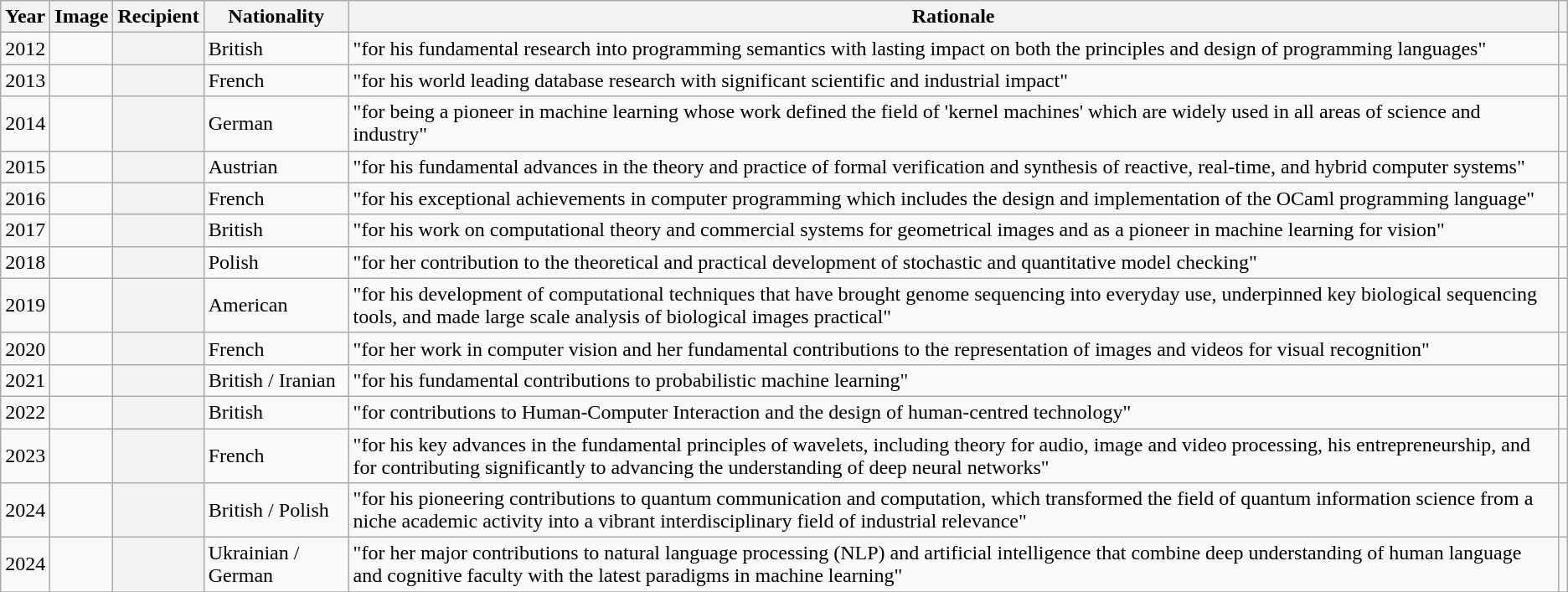<table class="wikitable sortable plainrowheaders">
<tr>
<th scope="col">Year</th>
<th scope="col" class="unsortable">Image</th>
<th scope="col">Recipient</th>
<th scope="col">Nationality</th>
<th scope="col" class="unsortable">Rationale</th>
<th scope="col" class="unsortable"></th>
</tr>
<tr>
<td>2012</td>
<td></td>
<th scope="row"></th>
<td>British</td>
<td>"for his fundamental research into programming semantics with lasting impact on both the principles and design of programming languages"</td>
<td style="text-align: center;"></td>
</tr>
<tr>
<td>2013</td>
<td></td>
<th scope="row"></th>
<td>French</td>
<td>"for his world leading database research with significant scientific and industrial impact"</td>
<td style="text-align: center;"></td>
</tr>
<tr>
<td>2014</td>
<td></td>
<th scope="row"></th>
<td>German</td>
<td>"for being a pioneer in machine learning whose work defined the field of 'kernel machines' which are widely used in all areas of science and industry"</td>
<td style="text-align: center;"></td>
</tr>
<tr>
<td>2015</td>
<td></td>
<th scope="row"></th>
<td>Austrian</td>
<td>"for his fundamental advances in the theory and practice of formal verification and synthesis of reactive, real-time, and hybrid computer systems"</td>
<td style="text-align: center;"></td>
</tr>
<tr>
<td>2016</td>
<td></td>
<th scope="row"></th>
<td>French</td>
<td>"for his exceptional achievements in computer programming which includes the design and implementation of the OCaml programming language"</td>
<td style="text-align: center;"></td>
</tr>
<tr>
<td>2017</td>
<td></td>
<th scope="row"></th>
<td>British</td>
<td>"for his work on computational theory and commercial systems for geometrical images and as a pioneer in machine learning for vision"</td>
<td style="text-align: center;"></td>
</tr>
<tr>
<td>2018</td>
<td></td>
<th scope="row"></th>
<td>Polish</td>
<td>"for her contribution to the theoretical and practical development of stochastic and quantitative model checking"</td>
<td style="text-align: center;"></td>
</tr>
<tr>
<td>2019</td>
<td></td>
<th scope="row"></th>
<td>American</td>
<td>"for his development of computational techniques that have brought genome sequencing into everyday use, underpinned key biological sequencing tools, and made large scale analysis of biological images practical"</td>
<td style="text-align: center;"></td>
</tr>
<tr>
<td>2020</td>
<td></td>
<th scope="row"></th>
<td>French</td>
<td>"for her work in computer vision and her fundamental contributions to the representation of images and videos for visual recognition"</td>
<td style="text-align: center;"></td>
</tr>
<tr>
<td>2021</td>
<td></td>
<th scope="row"></th>
<td>British / Iranian</td>
<td>"for his fundamental contributions to probabilistic machine learning"</td>
<td style="text-align: center;"></td>
</tr>
<tr>
<td>2022</td>
<td></td>
<th scope="row"></th>
<td>British</td>
<td>"for contributions to Human-Computer Interaction and the design of human-centred technology"</td>
<td style="text-align: center;"></td>
</tr>
<tr>
<td>2023</td>
<td></td>
<th scope="row"></th>
<td>French</td>
<td>"for his key advances in the fundamental principles of wavelets, including theory for audio, image and video processing, his entrepreneurship, and for contributing significantly to advancing the understanding of deep neural networks"</td>
<td style="text-align: center;"></td>
</tr>
<tr>
<td>2024</td>
<td></td>
<th scope="row"></th>
<td>British / Polish</td>
<td>"for his pioneering contributions to quantum communication and computation, which transformed the field of quantum information science from a niche academic activity into a vibrant interdisciplinary field of industrial relevance"</td>
<td style="text-align: center;"></td>
</tr>
<tr>
<td>2024</td>
<td></td>
<th scope="row"></th>
<td>Ukrainian / German</td>
<td>"for her major contributions to natural language processing (NLP) and artificial intelligence that combine deep understanding of human language and cognitive faculty with the latest paradigms in machine learning"</td>
<td style="text-align: center;"></td>
</tr>
<tr>
</tr>
</table>
